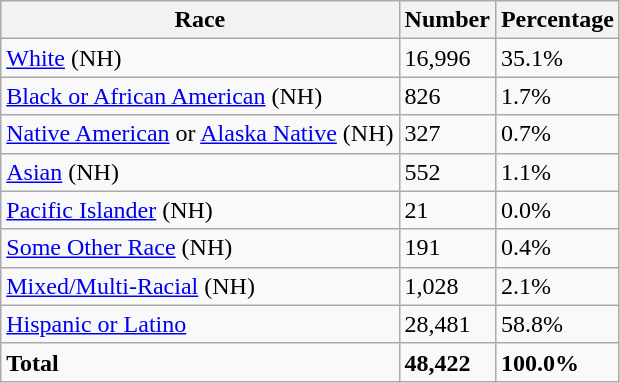<table class="wikitable">
<tr>
<th>Race</th>
<th>Number</th>
<th>Percentage</th>
</tr>
<tr>
<td><a href='#'>White</a> (NH)</td>
<td>16,996</td>
<td>35.1%</td>
</tr>
<tr>
<td><a href='#'>Black or African American</a> (NH)</td>
<td>826</td>
<td>1.7%</td>
</tr>
<tr>
<td><a href='#'>Native American</a> or <a href='#'>Alaska Native</a> (NH)</td>
<td>327</td>
<td>0.7%</td>
</tr>
<tr>
<td><a href='#'>Asian</a> (NH)</td>
<td>552</td>
<td>1.1%</td>
</tr>
<tr>
<td><a href='#'>Pacific Islander</a> (NH)</td>
<td>21</td>
<td>0.0%</td>
</tr>
<tr>
<td><a href='#'>Some Other Race</a> (NH)</td>
<td>191</td>
<td>0.4%</td>
</tr>
<tr>
<td><a href='#'>Mixed/Multi-Racial</a> (NH)</td>
<td>1,028</td>
<td>2.1%</td>
</tr>
<tr>
<td><a href='#'>Hispanic or Latino</a></td>
<td>28,481</td>
<td>58.8%</td>
</tr>
<tr>
<td><strong>Total</strong></td>
<td><strong>48,422</strong></td>
<td><strong>100.0%</strong></td>
</tr>
</table>
